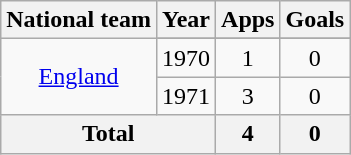<table class="wikitable" style="text-align: center;">
<tr>
<th>National team</th>
<th>Year</th>
<th>Apps</th>
<th>Goals</th>
</tr>
<tr>
<td rowspan="3"><a href='#'>England</a></td>
</tr>
<tr>
<td>1970</td>
<td>1</td>
<td>0</td>
</tr>
<tr>
<td>1971</td>
<td>3</td>
<td>0</td>
</tr>
<tr>
<th colspan="2">Total</th>
<th>4</th>
<th>0</th>
</tr>
</table>
